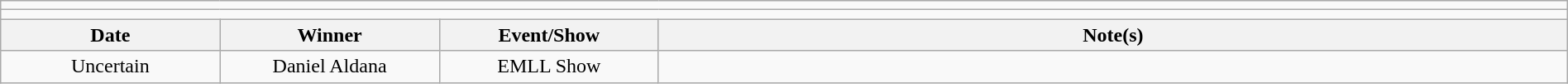<table class="wikitable" style="text-align:center; width:100%;">
<tr>
<td colspan="5"></td>
</tr>
<tr>
<td colspan="5"><strong></strong></td>
</tr>
<tr>
<th width=14%>Date</th>
<th width=14%>Winner</th>
<th width=14%>Event/Show</th>
<th width=58%>Note(s)</th>
</tr>
<tr>
<td>Uncertain</td>
<td>Daniel Aldana</td>
<td>EMLL Show</td>
<td align=left></td>
</tr>
</table>
